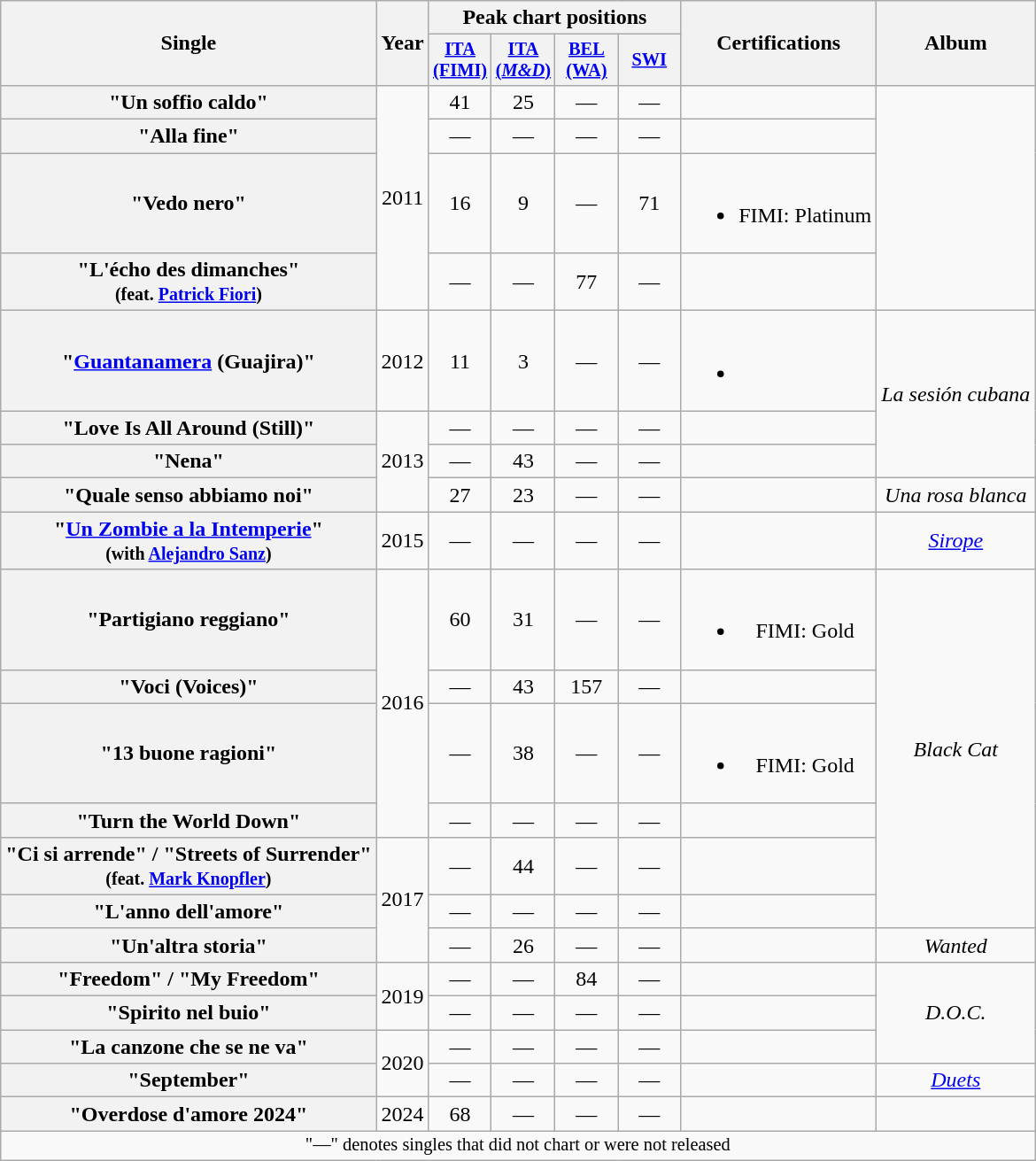<table class="wikitable plainrowheaders" style="text-align:center;">
<tr>
<th scope="col" rowspan="2">Single</th>
<th scope="col" rowspan="2">Year</th>
<th scope="col" colspan="4">Peak chart positions</th>
<th scope="col" rowspan="2">Certifications</th>
<th scope="col" rowspan="2">Album</th>
</tr>
<tr>
<th scope="col" style="width:3em;font-size:85%;"><a href='#'>ITA<br>(FIMI)</a><br></th>
<th scope="col" style="width:3em;font-size:85%;"><a href='#'>ITA<br>(<em>M&D</em>)</a><br></th>
<th scope="col" style="width:3em;font-size:85%;"><a href='#'>BEL<br>(WA)</a><br></th>
<th scope="col" style="width:3em;font-size:85%;"><a href='#'>SWI</a><br></th>
</tr>
<tr>
<th scope="row">"Un soffio caldo"</th>
<td rowspan="4">2011</td>
<td>41</td>
<td>25</td>
<td>—</td>
<td>—</td>
<td></td>
</tr>
<tr>
<th scope="row">"Alla fine"</th>
<td>—</td>
<td>—</td>
<td>—</td>
<td>—</td>
<td></td>
</tr>
<tr>
<th scope="row">"Vedo nero"</th>
<td>16</td>
<td>9</td>
<td>—</td>
<td>71</td>
<td align="left"><br><ul><li>FIMI: Platinum</li></ul></td>
</tr>
<tr>
<th scope="row">"L'écho des dimanches"<br><small>(feat. <a href='#'>Patrick Fiori</a>)</small></th>
<td>—</td>
<td>—</td>
<td>77</td>
<td>—</td>
<td></td>
</tr>
<tr>
<th scope="row">"<a href='#'>Guantanamera</a> (Guajira)"</th>
<td>2012</td>
<td>11</td>
<td>3</td>
<td>—</td>
<td>—</td>
<td><br><ul><li></li></ul></td>
<td rowspan="3"><em>La sesión cubana</em></td>
</tr>
<tr>
<th scope="row">"Love Is All Around (Still)"</th>
<td rowspan="3">2013</td>
<td>—</td>
<td>—</td>
<td>—</td>
<td>—</td>
<td></td>
</tr>
<tr>
<th scope="row">"Nena"</th>
<td>—</td>
<td>43</td>
<td>—</td>
<td>—</td>
<td></td>
</tr>
<tr>
<th scope="row">"Quale senso abbiamo noi"</th>
<td>27</td>
<td>23</td>
<td>—</td>
<td>—</td>
<td></td>
<td><em>Una rosa blanca</em></td>
</tr>
<tr>
<th scope="row">"<a href='#'>Un Zombie a la Intemperie</a>"<br><small>(with <a href='#'>Alejandro Sanz</a>)</small></th>
<td>2015</td>
<td>—</td>
<td>—</td>
<td>—</td>
<td>—</td>
<td></td>
<td><em><a href='#'>Sirope</a></em></td>
</tr>
<tr>
<th scope="row">"Partigiano reggiano"</th>
<td rowspan="4">2016</td>
<td>60</td>
<td>31</td>
<td>—</td>
<td>—</td>
<td><br><ul><li>FIMI: Gold</li></ul></td>
<td rowspan="6"><em>Black Cat</em></td>
</tr>
<tr>
<th scope="row">"Voci (Voices)"</th>
<td>—</td>
<td>43</td>
<td>157</td>
<td>—</td>
<td></td>
</tr>
<tr>
<th scope="row">"13 buone ragioni"</th>
<td>—</td>
<td>38</td>
<td>—</td>
<td>—</td>
<td><br><ul><li>FIMI: Gold</li></ul></td>
</tr>
<tr>
<th scope="row">"Turn the World Down"</th>
<td>—</td>
<td>—</td>
<td>—</td>
<td>—</td>
<td></td>
</tr>
<tr>
<th scope="row">"Ci si arrende" / "Streets of Surrender"<br><small>(feat. <a href='#'>Mark Knopfler</a>)</small></th>
<td rowspan="3">2017</td>
<td>—</td>
<td>44</td>
<td>—</td>
<td>—</td>
<td></td>
</tr>
<tr>
<th scope="row">"L'anno dell'amore"</th>
<td>—</td>
<td>—</td>
<td>—</td>
<td>—</td>
<td></td>
</tr>
<tr>
<th scope="row">"Un'altra storia"</th>
<td>—</td>
<td>26</td>
<td>—</td>
<td>—</td>
<td></td>
<td><em>Wanted</em></td>
</tr>
<tr>
<th scope="row">"Freedom" / "My Freedom"</th>
<td rowspan="2">2019</td>
<td>—</td>
<td>—</td>
<td>84</td>
<td>—</td>
<td></td>
<td rowspan="3"><em>D.O.C.</em></td>
</tr>
<tr>
<th scope="row">"Spirito nel buio"</th>
<td>—</td>
<td>—</td>
<td>—</td>
<td>—</td>
<td></td>
</tr>
<tr>
<th scope="row">"La canzone che se ne va"</th>
<td rowspan="2">2020</td>
<td>—</td>
<td>—</td>
<td>—</td>
<td>—</td>
<td></td>
</tr>
<tr>
<th scope="row">"September" </th>
<td>—</td>
<td>—</td>
<td>—</td>
<td>—</td>
<td></td>
<td><em><a href='#'>Duets</a></em></td>
</tr>
<tr>
<th scope="row">"Overdose d'amore 2024" </th>
<td>2024</td>
<td>68<br></td>
<td>—</td>
<td>—</td>
<td>—</td>
<td></td>
<td></td>
</tr>
<tr>
<td colspan="30" style="text-align:center; font-size:85%;">"—" denotes singles that did not chart or were not released</td>
</tr>
</table>
